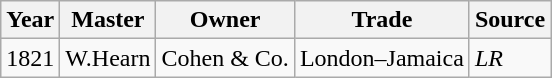<table class=" wikitable">
<tr>
<th>Year</th>
<th>Master</th>
<th>Owner</th>
<th>Trade</th>
<th>Source</th>
</tr>
<tr>
<td>1821</td>
<td>W.Hearn</td>
<td>Cohen & Co.</td>
<td>London–Jamaica</td>
<td><em>LR</em></td>
</tr>
</table>
